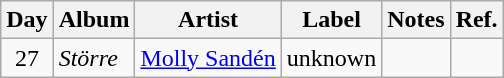<table class="wikitable">
<tr>
<th>Day</th>
<th>Album</th>
<th>Artist</th>
<th>Label</th>
<th>Notes</th>
<th>Ref.</th>
</tr>
<tr>
<td rowspan="3" style="text-align:center;">27</td>
<td><em>Större</em></td>
<td><a href='#'>Molly Sandén</a></td>
<td>unknown</td>
<td></td>
<td style="text-align:center;"></td>
</tr>
</table>
